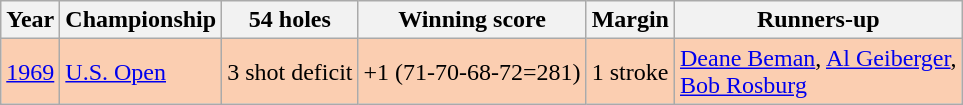<table class="wikitable">
<tr>
<th>Year</th>
<th>Championship</th>
<th>54 holes</th>
<th>Winning score</th>
<th>Margin</th>
<th>Runners-up</th>
</tr>
<tr style="background:#FBCEB1;">
<td><a href='#'>1969</a></td>
<td><a href='#'>U.S. Open</a></td>
<td>3 shot deficit</td>
<td>+1 (71-70-68-72=281)</td>
<td>1 stroke</td>
<td> <a href='#'>Deane Beman</a>,  <a href='#'>Al Geiberger</a>, <br> <a href='#'>Bob Rosburg</a></td>
</tr>
</table>
